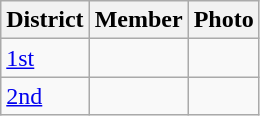<table class="wikitable sortable">
<tr>
<th>District</th>
<th>Member</th>
<th>Photo</th>
</tr>
<tr>
<td><a href='#'>1st</a></td>
<td></td>
<td></td>
</tr>
<tr>
<td><a href='#'>2nd</a></td>
<td></td>
<td></td>
</tr>
</table>
